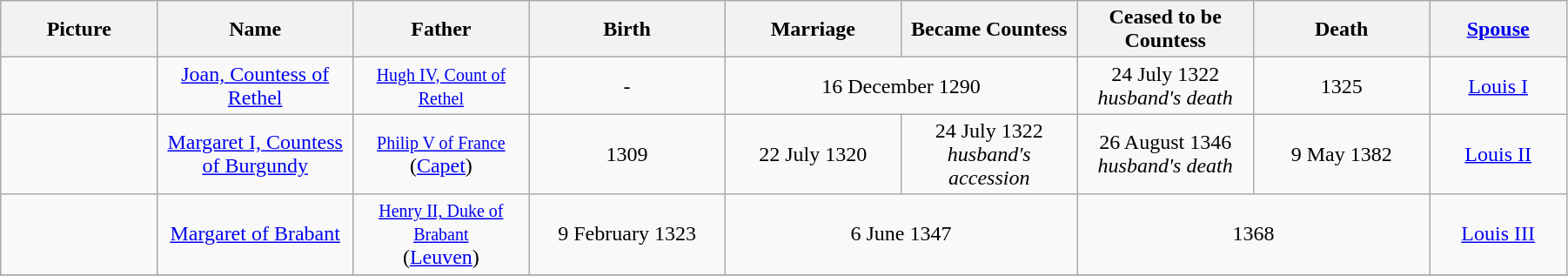<table width=95% class="wikitable">
<tr>
<th width = "8%">Picture</th>
<th width = "10%">Name</th>
<th width = "9%">Father</th>
<th width = "10%">Birth</th>
<th width = "9%">Marriage</th>
<th width = "9%">Became Countess</th>
<th width = "9%">Ceased to be Countess</th>
<th width = "9%">Death</th>
<th width = "7%"><a href='#'>Spouse</a></th>
</tr>
<tr>
<td align="center"></td>
<td align="center"><a href='#'>Joan, Countess of Rethel</a></td>
<td align="center"><small><a href='#'>Hugh IV, Count of Rethel</a></small></td>
<td align="center">-</td>
<td align="center" colspan="2">16 December 1290</td>
<td align="center">24 July 1322<br><em>husband's death</em></td>
<td align="center">1325</td>
<td align="center"><a href='#'>Louis I</a></td>
</tr>
<tr>
<td align="center"></td>
<td align="center"><a href='#'>Margaret I, Countess of Burgundy</a></td>
<td align="center"><small><a href='#'>Philip V of France</a></small><br>(<a href='#'>Capet</a>)</td>
<td align="center">1309</td>
<td align="center">22 July 1320</td>
<td align="center">24 July 1322<br><em>husband's accession</em></td>
<td align="center">26 August 1346<br><em>husband's death</em></td>
<td align="center">9 May 1382</td>
<td align="center"><a href='#'>Louis II</a></td>
</tr>
<tr>
<td align="center"></td>
<td align="center"><a href='#'>Margaret of Brabant</a></td>
<td align="center"><small><a href='#'>Henry II, Duke of Brabant</a></small><br>(<a href='#'>Leuven</a>)</td>
<td align="center">9 February 1323</td>
<td align="center" colspan="2">6 June 1347</td>
<td align="center" colspan="2">1368</td>
<td align="center"><a href='#'>Louis III</a></td>
</tr>
<tr>
</tr>
</table>
